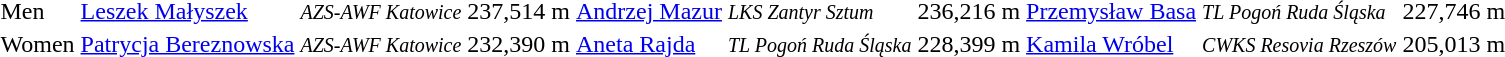<table>
<tr>
<td>Men</td>
<td><a href='#'>Leszek Małyszek</a></td>
<td><small><em>AZS-AWF Katowice</em></small></td>
<td>237,514 m</td>
<td><a href='#'>Andrzej Mazur</a></td>
<td><small><em>LKS Zantyr Sztum</em></small></td>
<td>236,216 m</td>
<td><a href='#'>Przemysław Basa</a></td>
<td><small><em>TL Pogoń Ruda Śląska</em></small></td>
<td>227,746 m</td>
</tr>
<tr>
<td>Women</td>
<td><a href='#'>Patrycja Bereznowska</a></td>
<td><small><em>AZS-AWF Katowice</em></small></td>
<td>232,390 m</td>
<td><a href='#'>Aneta Rajda</a></td>
<td><small><em>TL Pogoń Ruda Śląska</em></small></td>
<td>228,399 m</td>
<td><a href='#'>Kamila Wróbel</a></td>
<td><small><em>CWKS Resovia Rzeszów</em></small></td>
<td>205,013 m</td>
</tr>
</table>
